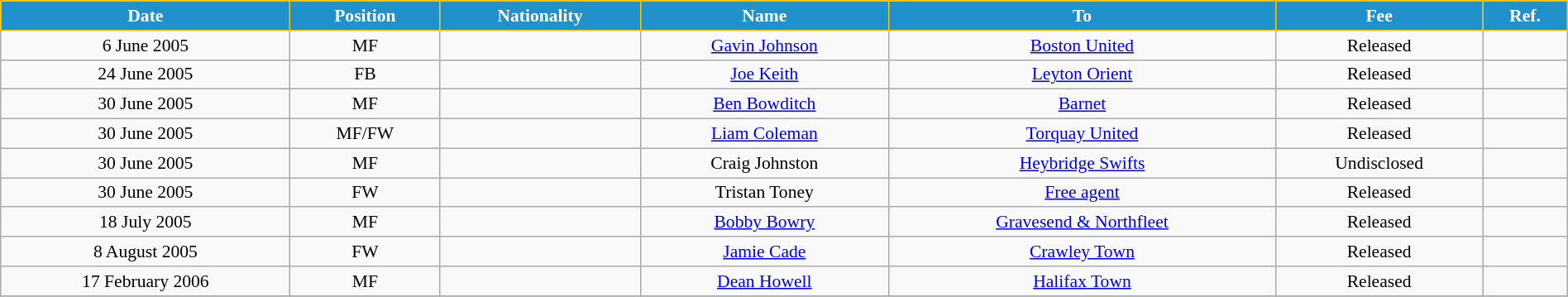<table class="wikitable" style="text-align:center; font-size:90%; width:100%;">
<tr>
<th style="background:#2191CC; color:white; border:1px solid #F7C408; text-align:center;">Date</th>
<th style="background:#2191CC; color:white; border:1px solid #F7C408; text-align:center;">Position</th>
<th style="background:#2191CC; color:white; border:1px solid #F7C408; text-align:center;">Nationality</th>
<th style="background:#2191CC; color:white; border:1px solid #F7C408; text-align:center;">Name</th>
<th style="background:#2191CC; color:white; border:1px solid #F7C408; text-align:center;">To</th>
<th style="background:#2191CC; color:white; border:1px solid #F7C408; text-align:center;">Fee</th>
<th style="background:#2191CC; color:white; border:1px solid #F7C408; text-align:center;">Ref.</th>
</tr>
<tr>
<td>6 June 2005</td>
<td>MF</td>
<td></td>
<td><a href='#'>Gavin Johnson</a></td>
<td> <a href='#'>Boston United</a></td>
<td>Released</td>
<td></td>
</tr>
<tr>
<td>24 June 2005</td>
<td>FB</td>
<td></td>
<td><a href='#'>Joe Keith</a></td>
<td> <a href='#'>Leyton Orient</a></td>
<td>Released</td>
<td></td>
</tr>
<tr>
<td>30 June 2005</td>
<td>MF</td>
<td></td>
<td><a href='#'>Ben Bowditch</a></td>
<td> <a href='#'>Barnet</a></td>
<td>Released</td>
<td></td>
</tr>
<tr>
<td>30 June 2005</td>
<td>MF/FW</td>
<td></td>
<td><a href='#'>Liam Coleman</a></td>
<td> <a href='#'>Torquay United</a></td>
<td>Released</td>
<td></td>
</tr>
<tr>
<td>30 June 2005</td>
<td>MF</td>
<td></td>
<td>Craig Johnston</td>
<td> <a href='#'>Heybridge Swifts</a></td>
<td>Undisclosed</td>
<td></td>
</tr>
<tr>
<td>30 June 2005</td>
<td>FW</td>
<td></td>
<td>Tristan Toney</td>
<td><a href='#'>Free agent</a></td>
<td>Released</td>
<td></td>
</tr>
<tr>
<td>18 July 2005</td>
<td>MF</td>
<td></td>
<td><a href='#'>Bobby Bowry</a></td>
<td> <a href='#'>Gravesend & Northfleet</a></td>
<td>Released</td>
<td></td>
</tr>
<tr>
<td>8 August 2005</td>
<td>FW</td>
<td></td>
<td><a href='#'>Jamie Cade</a></td>
<td> <a href='#'>Crawley Town</a></td>
<td>Released</td>
<td></td>
</tr>
<tr>
<td>17 February 2006</td>
<td>MF</td>
<td></td>
<td><a href='#'>Dean Howell</a></td>
<td> <a href='#'>Halifax Town</a></td>
<td>Released</td>
<td></td>
</tr>
<tr>
</tr>
</table>
